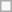<table class="wikitable">
<tr>
<td></td>
</tr>
</table>
